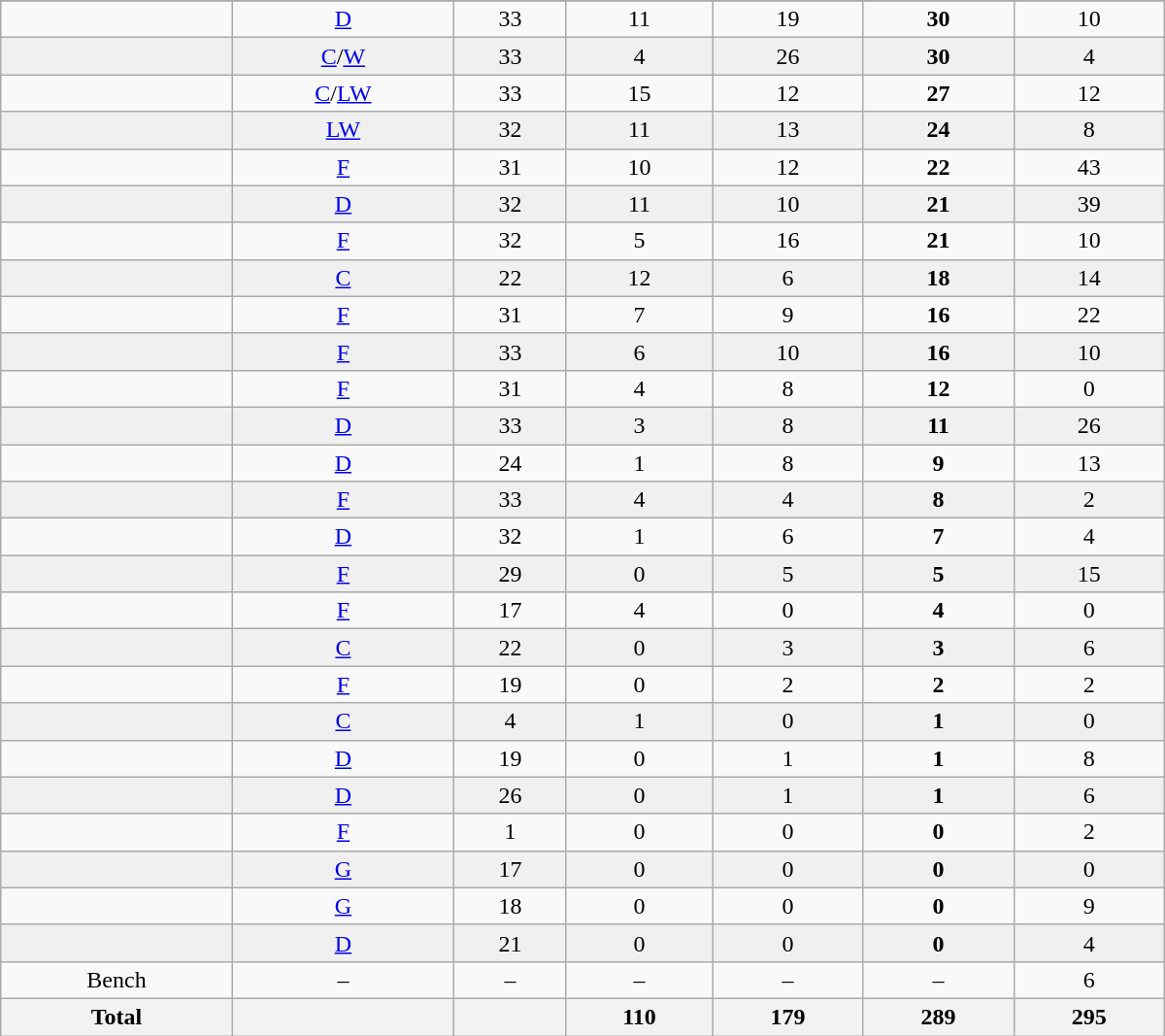<table class="wikitable sortable" width=800>
<tr align="center">
</tr>
<tr align="center" bgcolor="">
<td></td>
<td><a href='#'>D</a></td>
<td>33</td>
<td>11</td>
<td>19</td>
<td><strong>30</strong></td>
<td>10</td>
</tr>
<tr align="center" bgcolor="f0f0f0">
<td></td>
<td><a href='#'>C</a>/<a href='#'>W</a></td>
<td>33</td>
<td>4</td>
<td>26</td>
<td><strong>30</strong></td>
<td>4</td>
</tr>
<tr align="center" bgcolor="">
<td></td>
<td><a href='#'>C</a>/<a href='#'>LW</a></td>
<td>33</td>
<td>15</td>
<td>12</td>
<td><strong>27</strong></td>
<td>12</td>
</tr>
<tr align="center" bgcolor="f0f0f0">
<td></td>
<td><a href='#'>LW</a></td>
<td>32</td>
<td>11</td>
<td>13</td>
<td><strong>24</strong></td>
<td>8</td>
</tr>
<tr align="center" bgcolor="">
<td></td>
<td><a href='#'>F</a></td>
<td>31</td>
<td>10</td>
<td>12</td>
<td><strong>22</strong></td>
<td>43</td>
</tr>
<tr align="center" bgcolor="f0f0f0">
<td></td>
<td><a href='#'>D</a></td>
<td>32</td>
<td>11</td>
<td>10</td>
<td><strong>21</strong></td>
<td>39</td>
</tr>
<tr align="center" bgcolor="">
<td></td>
<td><a href='#'>F</a></td>
<td>32</td>
<td>5</td>
<td>16</td>
<td><strong>21</strong></td>
<td>10</td>
</tr>
<tr align="center" bgcolor="f0f0f0">
<td></td>
<td><a href='#'>C</a></td>
<td>22</td>
<td>12</td>
<td>6</td>
<td><strong>18</strong></td>
<td>14</td>
</tr>
<tr align="center" bgcolor="">
<td></td>
<td><a href='#'>F</a></td>
<td>31</td>
<td>7</td>
<td>9</td>
<td><strong>16</strong></td>
<td>22</td>
</tr>
<tr align="center" bgcolor="f0f0f0">
<td></td>
<td><a href='#'>F</a></td>
<td>33</td>
<td>6</td>
<td>10</td>
<td><strong>16</strong></td>
<td>10</td>
</tr>
<tr align="center" bgcolor="">
<td></td>
<td><a href='#'>F</a></td>
<td>31</td>
<td>4</td>
<td>8</td>
<td><strong>12</strong></td>
<td>0</td>
</tr>
<tr align="center" bgcolor="f0f0f0">
<td></td>
<td><a href='#'>D</a></td>
<td>33</td>
<td>3</td>
<td>8</td>
<td><strong>11</strong></td>
<td>26</td>
</tr>
<tr align="center" bgcolor="">
<td></td>
<td><a href='#'>D</a></td>
<td>24</td>
<td>1</td>
<td>8</td>
<td><strong>9</strong></td>
<td>13</td>
</tr>
<tr align="center" bgcolor="f0f0f0">
<td></td>
<td><a href='#'>F</a></td>
<td>33</td>
<td>4</td>
<td>4</td>
<td><strong>8</strong></td>
<td>2</td>
</tr>
<tr align="center" bgcolor="">
<td></td>
<td><a href='#'>D</a></td>
<td>32</td>
<td>1</td>
<td>6</td>
<td><strong>7</strong></td>
<td>4</td>
</tr>
<tr align="center" bgcolor="f0f0f0">
<td></td>
<td><a href='#'>F</a></td>
<td>29</td>
<td>0</td>
<td>5</td>
<td><strong>5</strong></td>
<td>15</td>
</tr>
<tr align="center" bgcolor="">
<td></td>
<td><a href='#'>F</a></td>
<td>17</td>
<td>4</td>
<td>0</td>
<td><strong>4</strong></td>
<td>0</td>
</tr>
<tr align="center" bgcolor="f0f0f0">
<td></td>
<td><a href='#'>C</a></td>
<td>22</td>
<td>0</td>
<td>3</td>
<td><strong>3</strong></td>
<td>6</td>
</tr>
<tr align="center" bgcolor="">
<td></td>
<td><a href='#'>F</a></td>
<td>19</td>
<td>0</td>
<td>2</td>
<td><strong>2</strong></td>
<td>2</td>
</tr>
<tr align="center" bgcolor="f0f0f0">
<td></td>
<td><a href='#'>C</a></td>
<td>4</td>
<td>1</td>
<td>0</td>
<td><strong>1</strong></td>
<td>0</td>
</tr>
<tr align="center" bgcolor="">
<td></td>
<td><a href='#'>D</a></td>
<td>19</td>
<td>0</td>
<td>1</td>
<td><strong>1</strong></td>
<td>8</td>
</tr>
<tr align="center" bgcolor="f0f0f0">
<td></td>
<td><a href='#'>D</a></td>
<td>26</td>
<td>0</td>
<td>1</td>
<td><strong>1</strong></td>
<td>6</td>
</tr>
<tr align="center" bgcolor="">
<td></td>
<td><a href='#'>F</a></td>
<td>1</td>
<td>0</td>
<td>0</td>
<td><strong>0</strong></td>
<td>2</td>
</tr>
<tr align="center" bgcolor="f0f0f0">
<td></td>
<td><a href='#'>G</a></td>
<td>17</td>
<td>0</td>
<td>0</td>
<td><strong>0</strong></td>
<td>0</td>
</tr>
<tr align="center" bgcolor="">
<td></td>
<td><a href='#'>G</a></td>
<td>18</td>
<td>0</td>
<td>0</td>
<td><strong>0</strong></td>
<td>9</td>
</tr>
<tr align="center" bgcolor="f0f0f0">
<td></td>
<td><a href='#'>D</a></td>
<td>21</td>
<td>0</td>
<td>0</td>
<td><strong>0</strong></td>
<td>4</td>
</tr>
<tr align="center" bgcolor="">
<td>Bench</td>
<td>–</td>
<td>–</td>
<td>–</td>
<td>–</td>
<td>–</td>
<td>6</td>
</tr>
<tr>
<th>Total</th>
<th></th>
<th></th>
<th>110</th>
<th>179</th>
<th>289</th>
<th>295</th>
</tr>
</table>
